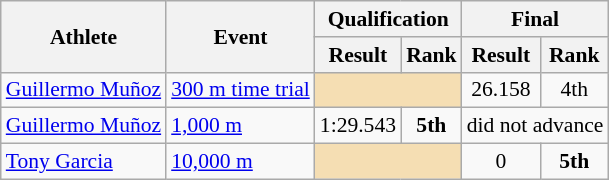<table class="wikitable" style="font-size:90%">
<tr>
<th rowspan=2>Athlete</th>
<th rowspan=2>Event</th>
<th colspan=2>Qualification</th>
<th colspan=2>Final</th>
</tr>
<tr>
<th>Result</th>
<th>Rank</th>
<th>Result</th>
<th>Rank</th>
</tr>
<tr>
<td><a href='#'>Guillermo Muñoz</a></td>
<td><a href='#'>300 m time trial</a></td>
<td bgcolor=wheat colspan="2"></td>
<td align=center>26.158</td>
<td align=center>4th</td>
</tr>
<tr>
<td><a href='#'>Guillermo Muñoz</a></td>
<td><a href='#'>1,000 m</a></td>
<td align=center>1:29.543</td>
<td align=center><strong>5th</strong></td>
<td align=center colspan=2>did not advance</td>
</tr>
<tr>
<td><a href='#'>Tony Garcia</a></td>
<td><a href='#'>10,000 m</a></td>
<td bgcolor=wheat colspan="2"></td>
<td align=center>0</td>
<td align=center><strong>5th</strong></td>
</tr>
</table>
